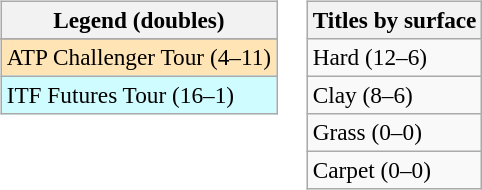<table>
<tr valign=top>
<td><br><table class=wikitable style=font-size:97%>
<tr>
<th>Legend (doubles)</th>
</tr>
<tr bgcolor=e5d1cb>
</tr>
<tr bgcolor=moccasin>
<td>ATP Challenger Tour (4–11)</td>
</tr>
<tr bgcolor=cffcff>
<td>ITF Futures Tour (16–1)</td>
</tr>
</table>
</td>
<td><br><table class=wikitable style=font-size:97%>
<tr>
<th>Titles by surface</th>
</tr>
<tr>
<td>Hard (12–6)</td>
</tr>
<tr>
<td>Clay (8–6)</td>
</tr>
<tr>
<td>Grass (0–0)</td>
</tr>
<tr>
<td>Carpet (0–0)</td>
</tr>
</table>
</td>
</tr>
</table>
